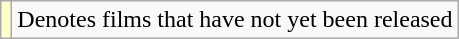<table class="wikitable">
<tr>
<td style="background:#FFFFCC;"></td>
<td>Denotes films that have not yet been released</td>
</tr>
</table>
